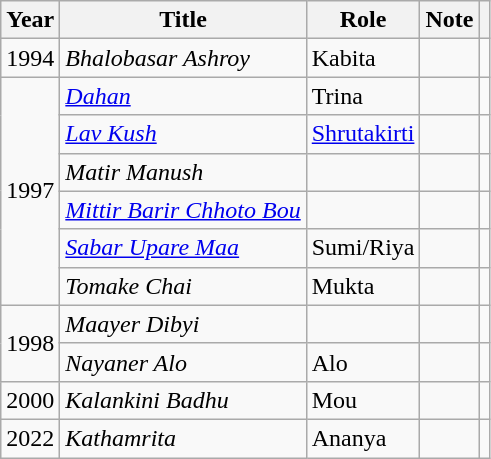<table class="wikitable">
<tr>
<th>Year</th>
<th>Title</th>
<th>Role</th>
<th>Note</th>
<th></th>
</tr>
<tr>
<td>1994</td>
<td><em>Bhalobasar Ashroy</em></td>
<td>Kabita</td>
<td></td>
<td></td>
</tr>
<tr>
<td rowspan="6">1997</td>
<td><em><a href='#'>Dahan</a></em></td>
<td>Trina</td>
<td></td>
<td></td>
</tr>
<tr>
<td><em><a href='#'>Lav Kush</a></em></td>
<td><a href='#'>Shrutakirti</a></td>
<td></td>
<td></td>
</tr>
<tr>
<td><em>Matir Manush</em></td>
<td></td>
<td></td>
<td></td>
</tr>
<tr>
<td><em><a href='#'>Mittir Barir Chhoto Bou</a></em></td>
<td></td>
<td></td>
<td></td>
</tr>
<tr>
<td><em><a href='#'>Sabar Upare Maa</a></em></td>
<td>Sumi/Riya</td>
<td></td>
<td></td>
</tr>
<tr>
<td><em>Tomake Chai</em></td>
<td>Mukta</td>
<td></td>
<td></td>
</tr>
<tr>
<td rowspan="2">1998</td>
<td><em>Maayer Dibyi</em></td>
<td></td>
<td></td>
<td></td>
</tr>
<tr>
<td><em>Nayaner Alo</em></td>
<td>Alo</td>
<td></td>
<td></td>
</tr>
<tr>
<td>2000</td>
<td><em>Kalankini Badhu</em></td>
<td>Mou</td>
<td></td>
<td></td>
</tr>
<tr>
<td>2022</td>
<td><em>Kathamrita</em></td>
<td>Ananya</td>
<td></td>
<td></td>
</tr>
</table>
